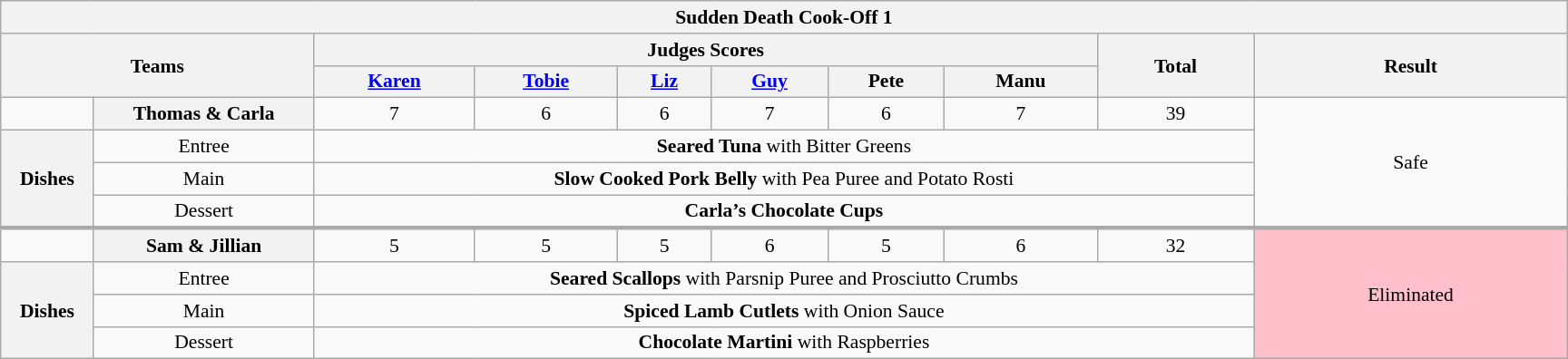<table class="wikitable plainrowheaders" style="text-align:center; font-size:90%; width:80em;margin-left: auto; margin-right: auto; border: none">
<tr>
<th colspan="10" >Sudden Death Cook-Off 1</th>
</tr>
<tr>
<th rowspan=2 style="width:20%;" colspan=2>Teams</th>
<th colspan=6 style="width:50%;">Judges Scores</th>
<th rowspan=2 style="width:10%;">Total<br></th>
<th rowspan=2 style="width:20%;">Result</th>
</tr>
<tr>
<th><a href='#'>Karen</a></th>
<th><a href='#'>Tobie</a></th>
<th><a href='#'>Liz</a></th>
<th><a href='#'>Guy</a></th>
<th>Pete</th>
<th>Manu</th>
</tr>
<tr>
<td></td>
<th>Thomas & Carla</th>
<td>7</td>
<td>6</td>
<td>6</td>
<td>7</td>
<td>6</td>
<td>7</td>
<td>39</td>
<td rowspan=4>Safe</td>
</tr>
<tr>
<th rowspan=3>Dishes</th>
<td>Entree</td>
<td colspan="7"><strong>Seared Tuna</strong> with Bitter Greens</td>
</tr>
<tr>
<td>Main</td>
<td colspan="7"><strong>Slow Cooked Pork Belly</strong> with Pea Puree and Potato Rosti</td>
</tr>
<tr>
<td>Dessert</td>
<td colspan="7"><strong>Carla’s Chocolate Cups</strong></td>
</tr>
<tr style="border-top:3px solid #aaa;">
<td></td>
<th>Sam & Jillian</th>
<td>5</td>
<td>5</td>
<td>5</td>
<td>6</td>
<td>5</td>
<td>6</td>
<td>32</td>
<td bgcolor=pink rowspan=4>Eliminated</td>
</tr>
<tr>
<th rowspan=3>Dishes</th>
<td>Entree</td>
<td colspan="7"><strong>Seared Scallops</strong> with Parsnip Puree and Prosciutto Crumbs</td>
</tr>
<tr>
<td>Main</td>
<td colspan="7"><strong>Spiced Lamb Cutlets</strong> with Onion Sauce</td>
</tr>
<tr>
<td>Dessert</td>
<td colspan="7"><strong>Chocolate Martini</strong> with Raspberries</td>
</tr>
</table>
